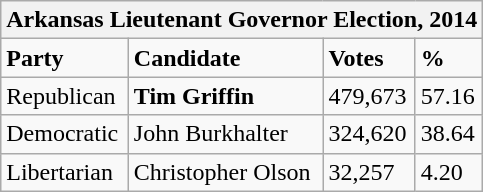<table class="wikitable">
<tr>
<th colspan="4">Arkansas Lieutenant Governor Election, 2014</th>
</tr>
<tr>
<td><strong>Party</strong></td>
<td><strong>Candidate</strong></td>
<td><strong>Votes</strong></td>
<td><strong>%</strong></td>
</tr>
<tr>
<td>Republican</td>
<td><strong>Tim Griffin</strong></td>
<td>479,673</td>
<td>57.16</td>
</tr>
<tr>
<td>Democratic</td>
<td>John Burkhalter</td>
<td>324,620</td>
<td>38.64</td>
</tr>
<tr>
<td>Libertarian</td>
<td>Christopher Olson</td>
<td>32,257</td>
<td>4.20</td>
</tr>
</table>
